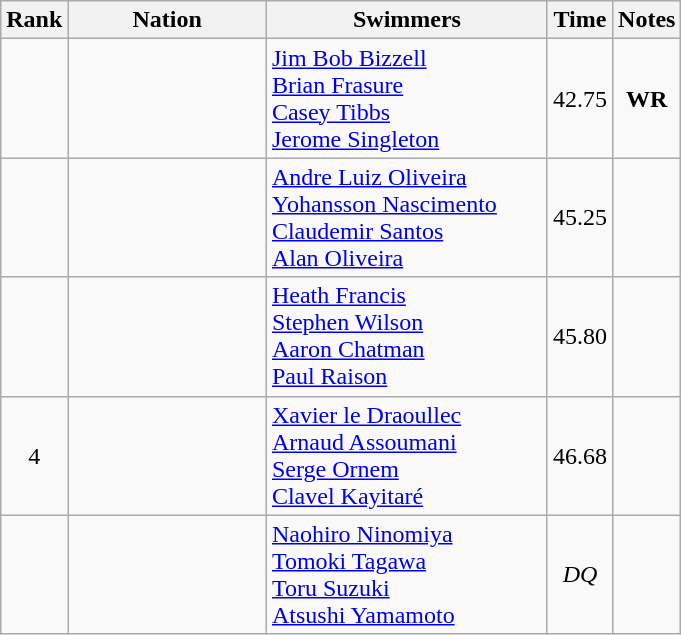<table class="wikitable sortable" style="text-align:center">
<tr>
<th>Rank</th>
<th style="width:125px">Nation</th>
<th Class="unsortable" style="width:180px">Swimmers</th>
<th>Time</th>
<th>Notes</th>
</tr>
<tr>
<td></td>
<td style="text-align:left"></td>
<td style="text-align:left"><a href='#'>Jim Bob Bizzell</a><br> <a href='#'>Brian Frasure</a><br> <a href='#'>Casey Tibbs</a><br> <a href='#'>Jerome Singleton</a></td>
<td>42.75</td>
<td><strong>WR</strong></td>
</tr>
<tr>
<td></td>
<td style="text-align:left"></td>
<td style="text-align:left"><a href='#'>Andre Luiz Oliveira</a><br> <a href='#'>Yohansson Nascimento</a><br> <a href='#'>Claudemir Santos</a><br> <a href='#'>Alan Oliveira</a></td>
<td>45.25</td>
<td></td>
</tr>
<tr>
<td></td>
<td style="text-align:left"></td>
<td style="text-align:left"><a href='#'>Heath Francis</a><br> <a href='#'>Stephen Wilson</a><br> <a href='#'>Aaron Chatman</a><br> <a href='#'>Paul Raison</a></td>
<td>45.80</td>
<td></td>
</tr>
<tr>
<td>4</td>
<td style="text-align:left"></td>
<td style="text-align:left"><a href='#'>Xavier le Draoullec</a><br> <a href='#'>Arnaud Assoumani</a><br> <a href='#'>Serge Ornem</a><br> <a href='#'>Clavel Kayitaré</a></td>
<td>46.68</td>
<td></td>
</tr>
<tr>
<td></td>
<td style="text-align:left"></td>
<td style="text-align:left"><a href='#'>Naohiro Ninomiya</a><br> <a href='#'>Tomoki Tagawa</a><br> <a href='#'>Toru Suzuki</a><br> <a href='#'>Atsushi Yamamoto</a></td>
<td><em>DQ</em></td>
<td></td>
</tr>
</table>
